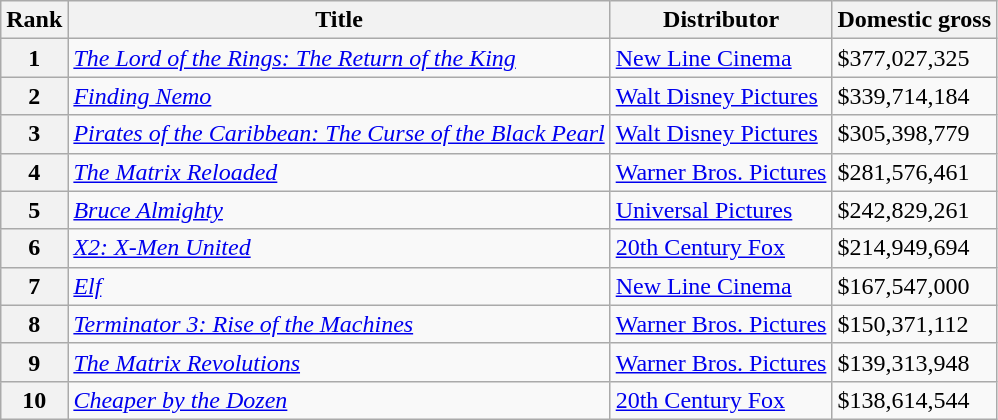<table class="wikitable">
<tr>
<th>Rank</th>
<th>Title</th>
<th>Distributor</th>
<th>Domestic gross </th>
</tr>
<tr>
<th style="text-align:center;">1</th>
<td><em><a href='#'>The Lord of the Rings: The Return of the King</a></em></td>
<td><a href='#'>New Line Cinema</a></td>
<td>$377,027,325</td>
</tr>
<tr>
<th style="text-align:center;">2</th>
<td><em><a href='#'>Finding Nemo</a></em></td>
<td><a href='#'>Walt Disney Pictures</a></td>
<td>$339,714,184</td>
</tr>
<tr>
<th style="text-align:center;">3</th>
<td><em><a href='#'>Pirates of the Caribbean: The Curse of the Black Pearl</a></em></td>
<td><a href='#'>Walt Disney Pictures</a></td>
<td>$305,398,779</td>
</tr>
<tr>
<th style="text-align:center;">4</th>
<td><em><a href='#'>The Matrix Reloaded</a></em></td>
<td><a href='#'>Warner Bros. Pictures</a></td>
<td>$281,576,461</td>
</tr>
<tr>
<th style="text-align:center;">5</th>
<td><em><a href='#'>Bruce Almighty</a></em></td>
<td><a href='#'>Universal Pictures</a></td>
<td>$242,829,261</td>
</tr>
<tr>
<th style="text-align:center;">6</th>
<td><a href='#'><em>X2: X-Men United</em></a></td>
<td><a href='#'>20th Century Fox</a></td>
<td>$214,949,694</td>
</tr>
<tr>
<th style="text-align:center;">7</th>
<td><a href='#'><em>Elf</em></a></td>
<td><a href='#'>New Line Cinema</a></td>
<td>$167,547,000</td>
</tr>
<tr>
<th style="text-align:center;">8</th>
<td><em><a href='#'>Terminator 3: Rise of the Machines</a></em></td>
<td><a href='#'>Warner Bros. Pictures</a></td>
<td>$150,371,112</td>
</tr>
<tr>
<th style="text-align:center;">9</th>
<td><em><a href='#'>The Matrix Revolutions</a></em></td>
<td><a href='#'>Warner Bros. Pictures</a></td>
<td>$139,313,948</td>
</tr>
<tr>
<th style="text-align:center;">10</th>
<td><em><a href='#'>Cheaper by the Dozen</a></em></td>
<td><a href='#'>20th Century Fox</a></td>
<td>$138,614,544</td>
</tr>
</table>
